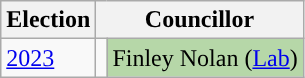<table class="wikitable">
<tr>
<th>Election</th>
<th colspan="2">Councillor</th>
</tr>
<tr>
<td><a href='#'>2023</a></td>
<td style="background-color: "></td>
<td bgcolor="#B6D7A8">Finley Nolan (<a href='#'>Lab</a>)</td>
</tr>
</table>
